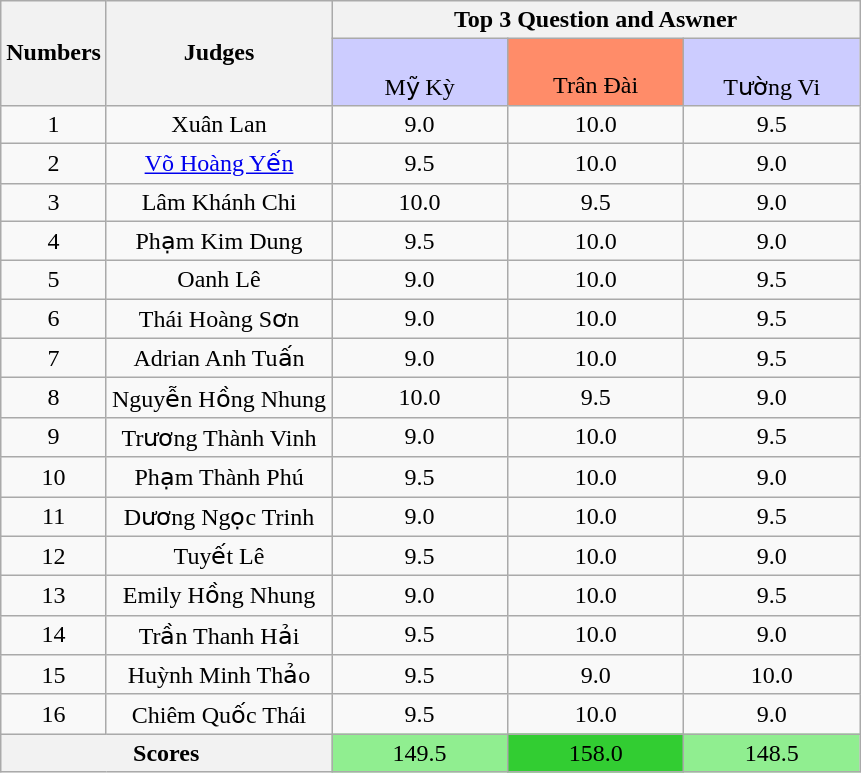<table class="wikitable" style="text-align:center">
<tr>
<th rowspan="2">Numbers</th>
<th rowspan="2">Judges</th>
<th colspan="3">Top 3 Question and Aswner</th>
</tr>
<tr>
<td style=" width:110px;background:#CCCCFF;"><br>Mỹ Kỳ</td>
<td style=" width:110px;background:#FF8C69;"><br>Trân Đài</td>
<td style=" width:110px;background:#CCCCFF;"><br>Tường Vi</td>
</tr>
<tr>
<td>1</td>
<td>Xuân Lan</td>
<td>9.0</td>
<td>10.0</td>
<td>9.5</td>
</tr>
<tr>
<td>2</td>
<td><a href='#'>Võ Hoàng Yến</a></td>
<td>9.5</td>
<td>10.0</td>
<td>9.0</td>
</tr>
<tr>
<td>3</td>
<td>Lâm Khánh Chi</td>
<td>10.0</td>
<td>9.5</td>
<td>9.0</td>
</tr>
<tr>
<td>4</td>
<td>Phạm Kim Dung</td>
<td>9.5</td>
<td>10.0</td>
<td>9.0</td>
</tr>
<tr>
<td>5</td>
<td>Oanh Lê</td>
<td>9.0</td>
<td>10.0</td>
<td>9.5</td>
</tr>
<tr>
<td>6</td>
<td>Thái Hoàng Sơn</td>
<td>9.0</td>
<td>10.0</td>
<td>9.5</td>
</tr>
<tr>
<td>7</td>
<td>Adrian Anh Tuấn</td>
<td>9.0</td>
<td>10.0</td>
<td>9.5</td>
</tr>
<tr>
<td>8</td>
<td>Nguyễn Hồng Nhung</td>
<td>10.0</td>
<td>9.5</td>
<td>9.0</td>
</tr>
<tr>
<td>9</td>
<td>Trương Thành Vinh</td>
<td>9.0</td>
<td>10.0</td>
<td>9.5</td>
</tr>
<tr>
<td>10</td>
<td>Phạm Thành Phú</td>
<td>9.5</td>
<td>10.0</td>
<td>9.0</td>
</tr>
<tr>
<td>11</td>
<td>Dương Ngọc Trinh</td>
<td>9.0</td>
<td>10.0</td>
<td>9.5</td>
</tr>
<tr>
<td>12</td>
<td>Tuyết Lê</td>
<td>9.5</td>
<td>10.0</td>
<td>9.0</td>
</tr>
<tr>
<td>13</td>
<td>Emily Hồng Nhung</td>
<td>9.0</td>
<td>10.0</td>
<td>9.5</td>
</tr>
<tr>
<td>14</td>
<td>Trần Thanh Hải</td>
<td>9.5</td>
<td>10.0</td>
<td>9.0</td>
</tr>
<tr>
<td>15</td>
<td>Huỳnh Minh Thảo</td>
<td>9.5</td>
<td>9.0</td>
<td>10.0</td>
</tr>
<tr>
<td>16</td>
<td>Chiêm Quốc Thái</td>
<td>9.5</td>
<td>10.0</td>
<td>9.0</td>
</tr>
<tr>
<th colspan="2">Scores</th>
<td style="background:lightgreen;">149.5</td>
<td style="background:limegreen;">158.0</td>
<td style="background:lightgreen;">148.5</td>
</tr>
</table>
